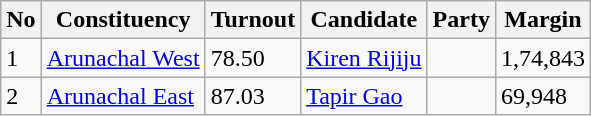<table class="wikitable sortable">
<tr>
<th>No</th>
<th>Constituency</th>
<th>Turnout<strong></strong></th>
<th>Candidate</th>
<th>Party</th>
<th>Margin</th>
</tr>
<tr>
<td>1</td>
<td><a href='#'>Arunachal West</a></td>
<td>78.50 </td>
<td><a href='#'>Kiren Rijiju</a></td>
<td></td>
<td>1,74,843</td>
</tr>
<tr>
<td>2</td>
<td><a href='#'>Arunachal East</a></td>
<td>87.03 </td>
<td><a href='#'>Tapir Gao</a></td>
<td></td>
<td>69,948</td>
</tr>
</table>
